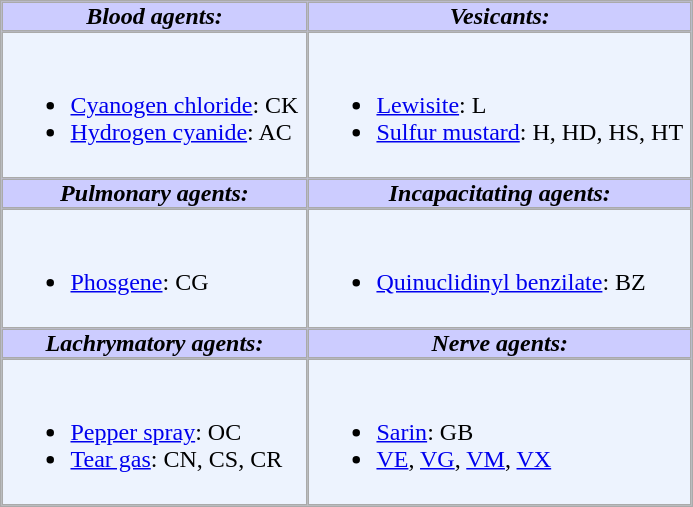<table style="margin:0 0 1em 1em; border:1px solid #aaa; background:#edf3fe;" cellpadding="5" cellspacing="0" cellpadding="5" cellspacing="0">
<tr>
<th style="background:#ccf; border:1px solid #aaa; padding:0 5px;"><strong><em>Blood agents:</em></strong></th>
<th style="background:#ccf; border:1px solid #aaa; padding:0 5px;"><strong><em>Vesicants:</em></strong></th>
</tr>
<tr>
<td style="border:1px solid #aaa;"><br><ul><li><a href='#'>Cyanogen chloride</a>: CK</li><li><a href='#'>Hydrogen cyanide</a>: AC</li></ul></td>
<td style="border:1px solid #aaa;"><br><ul><li><a href='#'>Lewisite</a>: L</li><li><a href='#'>Sulfur mustard</a>: H, HD, HS, HT</li></ul></td>
</tr>
<tr>
<th style="background:#ccf; border:1px solid #aaa; padding:0 5px;"><strong><em>Pulmonary agents:</em></strong></th>
<th style="background:#ccf; border:1px solid #aaa; padding:0 5px;"><strong><em>Incapacitating agents:</em></strong></th>
</tr>
<tr>
<td style="border:1px solid #aaa;"><br><ul><li><a href='#'>Phosgene</a>: CG</li></ul></td>
<td style="border:1px solid #aaa;"><br><ul><li><a href='#'>Quinuclidinyl benzilate</a>: BZ</li></ul></td>
</tr>
<tr>
<th style="background:#ccf; border:1px solid #aaa; padding:0 5px;"><strong><em>Lachrymatory agents:</em></strong></th>
<th style="background:#ccf; border:1px solid #aaa; padding:0 5px;"><strong><em>Nerve agents:</em></strong></th>
</tr>
<tr>
<td style="border:1px solid #aaa;"><br><ul><li><a href='#'>Pepper spray</a>: OC</li><li><a href='#'>Tear gas</a>: CN, CS, CR</li></ul></td>
<td style="border:1px solid #aaa;"><br><ul><li><a href='#'>Sarin</a>: GB</li><li><a href='#'>VE</a>, <a href='#'>VG</a>, <a href='#'>VM</a>, <a href='#'>VX</a></li></ul></td>
</tr>
</table>
